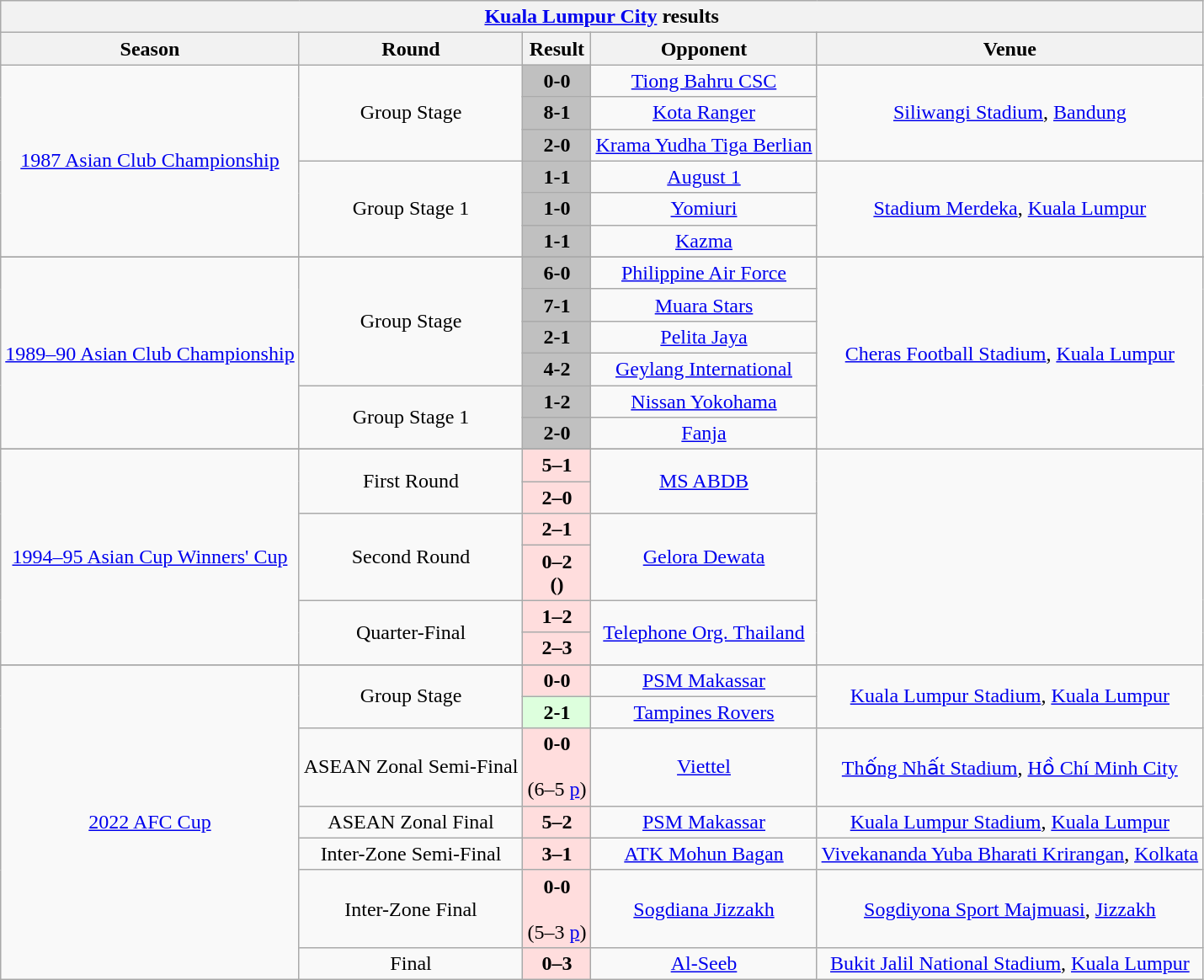<table class="wikitable" style="text-align:center">
<tr>
<th colspan=5><a href='#'>Kuala Lumpur City</a> results</th>
</tr>
<tr>
<th>Season</th>
<th>Round</th>
<th>Result</th>
<th>Opponent</th>
<th>Venue</th>
</tr>
<tr align=center>
<td rowspan=6><a href='#'>1987 Asian Club Championship</a></td>
<td rowspan=3>Group Stage</td>
<td bgcolor=silver><strong>0-0</strong></td>
<td> <a href='#'>Tiong Bahru CSC</a></td>
<td rowspan="3"><a href='#'>Siliwangi Stadium</a>, <a href='#'>Bandung</a></td>
</tr>
<tr align=center>
<td bgcolor=silver><strong>8-1</strong></td>
<td> <a href='#'>Kota Ranger</a></td>
</tr>
<tr align=center>
<td bgcolor=silver><strong>2-0</strong></td>
<td> <a href='#'>Krama Yudha Tiga Berlian</a></td>
</tr>
<tr align=center>
<td rowspan=3>Group Stage 1</td>
<td bgcolor=silver><strong>1-1</strong></td>
<td> <a href='#'>August 1</a></td>
<td rowspan="3"><a href='#'>Stadium Merdeka</a>, <a href='#'>Kuala Lumpur</a></td>
</tr>
<tr align=center>
<td bgcolor=silver><strong>1-0</strong></td>
<td> <a href='#'>Yomiuri</a></td>
</tr>
<tr align=center>
<td bgcolor=silver><strong>1-1</strong></td>
<td> <a href='#'>Kazma</a></td>
</tr>
<tr>
</tr>
<tr align=center>
<td rowspan=6><a href='#'>1989–90 Asian Club Championship</a></td>
<td rowspan=4>Group Stage</td>
<td bgcolor=silver><strong>6-0</strong></td>
<td> <a href='#'>Philippine Air Force</a></td>
<td rowspan="6"><a href='#'>Cheras Football Stadium</a>, <a href='#'>Kuala Lumpur</a></td>
</tr>
<tr align=center>
<td bgcolor=silver><strong>7-1</strong></td>
<td> <a href='#'>Muara Stars</a></td>
</tr>
<tr align=center>
<td bgcolor=silver><strong>2-1</strong></td>
<td> <a href='#'>Pelita Jaya</a></td>
</tr>
<tr align=center>
<td bgcolor=silver><strong>4-2</strong></td>
<td> <a href='#'>Geylang International</a></td>
</tr>
<tr align=center>
<td rowspan=2>Group Stage 1</td>
<td bgcolor=silver><strong>1-2</strong></td>
<td> <a href='#'>Nissan Yokohama</a></td>
</tr>
<tr align=center>
<td bgcolor=silver><strong>2-0</strong></td>
<td> <a href='#'>Fanja</a></td>
</tr>
<tr>
</tr>
<tr align=center>
<td rowspan=6><a href='#'>1994–95 Asian Cup Winners' Cup</a></td>
<td rowspan=2>First Round</td>
<td bgcolor=#ffdddd><strong>5–1</strong></td>
<td rowspan="2"> <a href='#'>MS ABDB</a></td>
</tr>
<tr>
<td bgcolor=#ffdddd><strong>2–0</strong></td>
</tr>
<tr>
<td rowspan=2>Second Round</td>
<td bgcolor=#ffdddd><strong>2–1</strong></td>
<td rowspan="2"> <a href='#'>Gelora Dewata</a></td>
</tr>
<tr>
<td bgcolor=#ffdddd><strong>0–2<br>()</strong></td>
</tr>
<tr>
<td rowspan=2>Quarter-Final</td>
<td bgcolor=#ffdddd><strong>1–2</strong></td>
<td rowspan="2"> <a href='#'>Telephone Org. Thailand</a></td>
</tr>
<tr>
<td bgcolor=#ffdddd><strong>2–3<br></strong></td>
</tr>
<tr>
</tr>
<tr align=center>
<td rowspan=7><a href='#'>2022 AFC Cup</a></td>
<td rowspan=2>Group Stage</td>
<td bgcolor=#ffdddd><strong>0-0</strong></td>
<td> <a href='#'>PSM Makassar</a></td>
<td rowspan="2"><a href='#'>Kuala Lumpur Stadium</a>, <a href='#'>Kuala Lumpur</a></td>
</tr>
<tr align=center>
<td bgcolor=#ddffdd><strong>2-1</strong></td>
<td> <a href='#'>Tampines Rovers</a></td>
</tr>
<tr align=center>
<td>ASEAN Zonal Semi-Final</td>
<td bgcolor=#ffdddd><strong>0-0</strong><br><br>(6–5 <a href='#'>p</a>)</td>
<td> <a href='#'>Viettel</a></td>
<td><a href='#'>Thống Nhất Stadium</a>, <a href='#'>Hồ Chí Minh City</a></td>
</tr>
<tr align=center>
<td>ASEAN Zonal Final</td>
<td bgcolor=#ffdddd><strong>5–2</strong></td>
<td> <a href='#'>PSM Makassar</a></td>
<td><a href='#'>Kuala Lumpur Stadium</a>, <a href='#'>Kuala Lumpur</a></td>
</tr>
<tr align=center>
<td>Inter-Zone Semi-Final</td>
<td bgcolor=#ffdddd><strong>3–1</strong></td>
<td> <a href='#'>ATK Mohun Bagan</a></td>
<td><a href='#'>Vivekananda Yuba Bharati Krirangan</a>, <a href='#'>Kolkata</a></td>
</tr>
<tr align=center>
<td>Inter-Zone Final</td>
<td bgcolor=#ffdddd><strong>0-0</strong><br><br>(5–3 <a href='#'>p</a>)</td>
<td> <a href='#'>Sogdiana Jizzakh</a></td>
<td><a href='#'>Sogdiyona Sport Majmuasi</a>, <a href='#'>Jizzakh</a></td>
</tr>
<tr align=center>
<td>Final</td>
<td bgcolor=#ffdddd><strong>0–3</strong></td>
<td> <a href='#'>Al-Seeb</a></td>
<td><a href='#'>Bukit Jalil National Stadium</a>, <a href='#'>Kuala Lumpur</a></td>
</tr>
</table>
